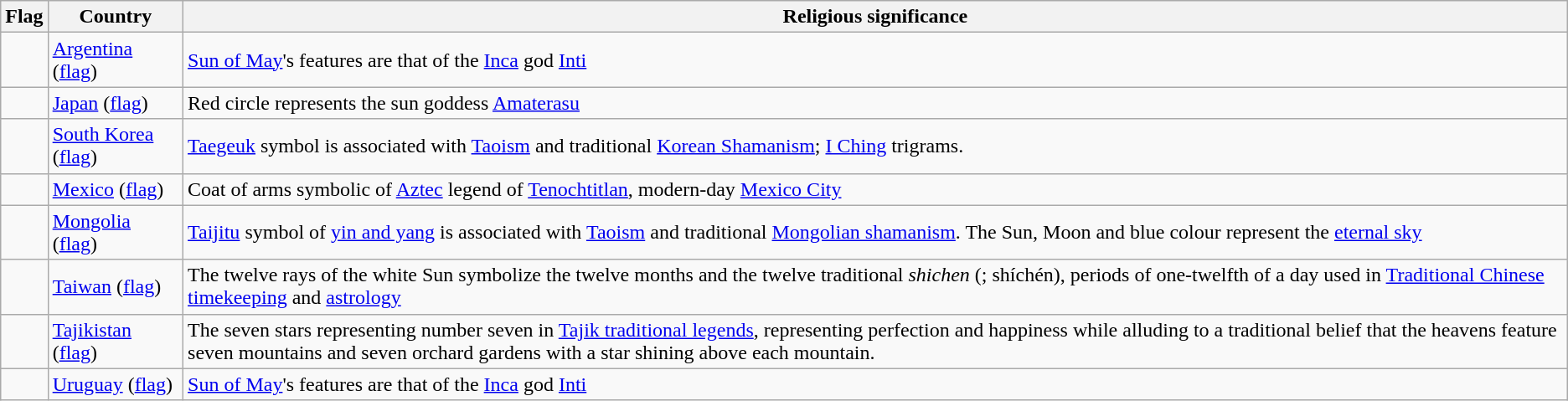<table class="wikitable">
<tr>
<th>Flag</th>
<th>Country</th>
<th>Religious significance</th>
</tr>
<tr>
<td></td>
<td><a href='#'>Argentina</a> (<a href='#'>flag</a>)</td>
<td><a href='#'>Sun of May</a>'s features are that of the <a href='#'>Inca</a> god <a href='#'>Inti</a></td>
</tr>
<tr>
<td></td>
<td><a href='#'>Japan</a> (<a href='#'>flag</a>)</td>
<td>Red circle represents the sun goddess <a href='#'>Amaterasu</a></td>
</tr>
<tr>
<td></td>
<td><a href='#'>South Korea</a> (<a href='#'>flag</a>)</td>
<td><a href='#'>Taegeuk</a> symbol is associated with <a href='#'>Taoism</a> and traditional <a href='#'>Korean Shamanism</a>; <a href='#'>I Ching</a> trigrams.</td>
</tr>
<tr>
<td></td>
<td><a href='#'>Mexico</a> (<a href='#'>flag</a>)</td>
<td>Coat of arms symbolic of <a href='#'>Aztec</a> legend of <a href='#'>Tenochtitlan</a>, modern-day <a href='#'>Mexico City</a></td>
</tr>
<tr>
<td></td>
<td><a href='#'>Mongolia</a> (<a href='#'>flag</a>)</td>
<td><a href='#'>Taijitu</a> symbol of <a href='#'>yin and yang</a> is associated with <a href='#'>Taoism</a> and traditional <a href='#'>Mongolian shamanism</a>. The Sun, Moon and blue colour represent the <a href='#'>eternal sky</a></td>
</tr>
<tr>
<td></td>
<td><a href='#'>Taiwan</a> (<a href='#'>flag</a>)</td>
<td>The twelve rays of the white Sun symbolize the twelve months and the twelve traditional <em>shichen</em> (; shíchén), periods of one-twelfth of a day used in <a href='#'>Traditional Chinese timekeeping</a> and <a href='#'>astrology</a></td>
</tr>
<tr>
<td></td>
<td><a href='#'>Tajikistan</a> (<a href='#'>flag</a>)</td>
<td>The seven stars representing number seven in <a href='#'>Tajik traditional legends</a>, representing perfection and happiness while alluding to a traditional belief that the heavens feature seven mountains and seven orchard gardens with a star shining above each mountain.</td>
</tr>
<tr>
<td></td>
<td><a href='#'>Uruguay</a> (<a href='#'>flag</a>)</td>
<td><a href='#'>Sun of May</a>'s features are that of the <a href='#'>Inca</a> god <a href='#'>Inti</a></td>
</tr>
</table>
